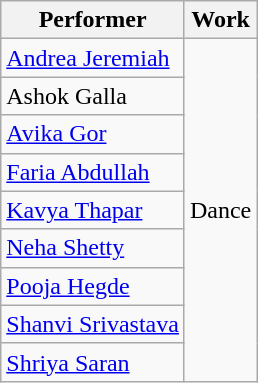<table class="wikitable">
<tr>
<th>Performer</th>
<th>Work</th>
</tr>
<tr>
<td><a href='#'>Andrea Jeremiah</a></td>
<td rowspan="9">Dance</td>
</tr>
<tr>
<td>Ashok Galla</td>
</tr>
<tr>
<td><a href='#'>Avika Gor</a></td>
</tr>
<tr>
<td><a href='#'>Faria Abdullah</a></td>
</tr>
<tr>
<td><a href='#'>Kavya Thapar</a></td>
</tr>
<tr>
<td><a href='#'>Neha Shetty</a></td>
</tr>
<tr>
<td><a href='#'>Pooja Hegde</a></td>
</tr>
<tr>
<td><a href='#'>Shanvi Srivastava</a></td>
</tr>
<tr>
<td><a href='#'>Shriya Saran</a></td>
</tr>
</table>
